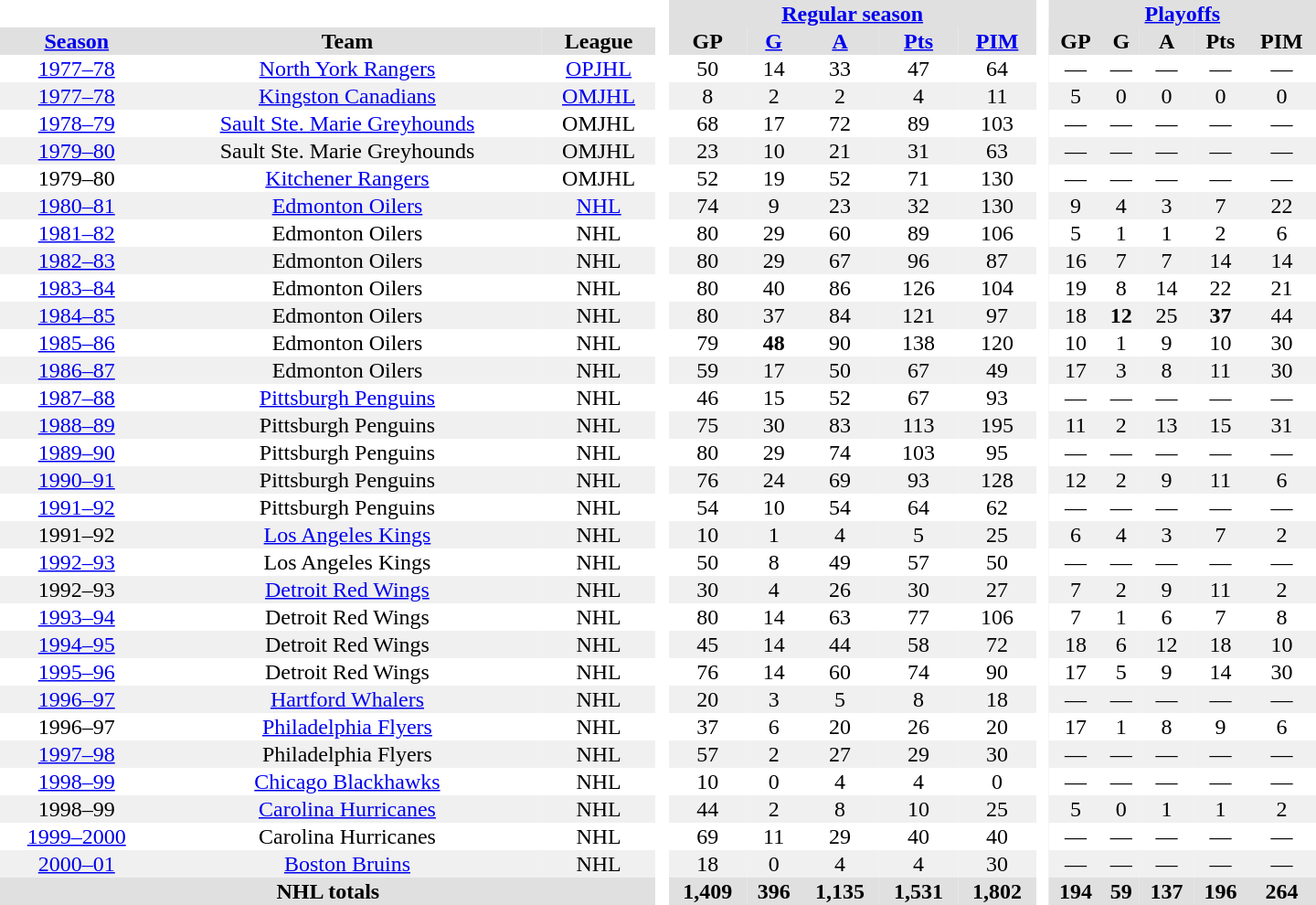<table border="0" cellpadding="1" cellspacing="0" style="text-align:center; width:60em">
<tr bgcolor="#e0e0e0">
<th colspan="3" bgcolor="#ffffff"> </th>
<th rowspan="99" bgcolor="#ffffff"> </th>
<th colspan="5"><a href='#'>Regular season</a></th>
<th rowspan="99" bgcolor="#ffffff"> </th>
<th colspan="5"><a href='#'>Playoffs</a></th>
</tr>
<tr bgcolor="#e0e0e0">
<th><a href='#'>Season</a></th>
<th>Team</th>
<th>League</th>
<th>GP</th>
<th><a href='#'>G</a></th>
<th><a href='#'>A</a></th>
<th><a href='#'>Pts</a></th>
<th><a href='#'>PIM</a></th>
<th>GP</th>
<th>G</th>
<th>A</th>
<th>Pts</th>
<th>PIM</th>
</tr>
<tr>
<td><a href='#'>1977–78</a></td>
<td><a href='#'>North York Rangers</a></td>
<td><a href='#'>OPJHL</a></td>
<td>50</td>
<td>14</td>
<td>33</td>
<td>47</td>
<td>64</td>
<td>—</td>
<td>—</td>
<td>—</td>
<td>—</td>
<td>—</td>
</tr>
<tr bgcolor="#f0f0f0">
<td><a href='#'>1977–78</a></td>
<td><a href='#'>Kingston Canadians</a></td>
<td><a href='#'>OMJHL</a></td>
<td>8</td>
<td>2</td>
<td>2</td>
<td>4</td>
<td>11</td>
<td>5</td>
<td>0</td>
<td>0</td>
<td>0</td>
<td>0</td>
</tr>
<tr>
<td><a href='#'>1978–79</a></td>
<td><a href='#'>Sault Ste. Marie Greyhounds</a></td>
<td>OMJHL</td>
<td>68</td>
<td>17</td>
<td>72</td>
<td>89</td>
<td>103</td>
<td>—</td>
<td>—</td>
<td>—</td>
<td>—</td>
<td>—</td>
</tr>
<tr bgcolor="#f0f0f0">
<td><a href='#'>1979–80</a></td>
<td>Sault Ste. Marie Greyhounds</td>
<td>OMJHL</td>
<td>23</td>
<td>10</td>
<td>21</td>
<td>31</td>
<td>63</td>
<td>—</td>
<td>—</td>
<td>—</td>
<td>—</td>
<td>—</td>
</tr>
<tr>
<td>1979–80</td>
<td><a href='#'>Kitchener Rangers</a></td>
<td>OMJHL</td>
<td>52</td>
<td>19</td>
<td>52</td>
<td>71</td>
<td>130</td>
<td>—</td>
<td>—</td>
<td>—</td>
<td>—</td>
<td>—</td>
</tr>
<tr bgcolor="#f0f0f0">
<td><a href='#'>1980–81</a></td>
<td><a href='#'>Edmonton Oilers</a></td>
<td><a href='#'>NHL</a></td>
<td>74</td>
<td>9</td>
<td>23</td>
<td>32</td>
<td>130</td>
<td>9</td>
<td>4</td>
<td>3</td>
<td>7</td>
<td>22</td>
</tr>
<tr>
<td><a href='#'>1981–82</a></td>
<td>Edmonton Oilers</td>
<td>NHL</td>
<td>80</td>
<td>29</td>
<td>60</td>
<td>89</td>
<td>106</td>
<td>5</td>
<td>1</td>
<td>1</td>
<td>2</td>
<td>6</td>
</tr>
<tr bgcolor="#f0f0f0">
<td><a href='#'>1982–83</a></td>
<td>Edmonton Oilers</td>
<td>NHL</td>
<td>80</td>
<td>29</td>
<td>67</td>
<td>96</td>
<td>87</td>
<td>16</td>
<td>7</td>
<td>7</td>
<td>14</td>
<td>14</td>
</tr>
<tr>
<td><a href='#'>1983–84</a></td>
<td>Edmonton Oilers</td>
<td>NHL</td>
<td>80</td>
<td>40</td>
<td>86</td>
<td>126</td>
<td>104</td>
<td>19</td>
<td>8</td>
<td>14</td>
<td>22</td>
<td>21</td>
</tr>
<tr bgcolor="#f0f0f0">
<td><a href='#'>1984–85</a></td>
<td>Edmonton Oilers</td>
<td>NHL</td>
<td>80</td>
<td>37</td>
<td>84</td>
<td>121</td>
<td>97</td>
<td>18</td>
<td><strong>12</strong></td>
<td>25</td>
<td><strong>37</strong></td>
<td>44</td>
</tr>
<tr>
<td><a href='#'>1985–86</a></td>
<td>Edmonton Oilers</td>
<td>NHL</td>
<td>79</td>
<td><strong>48</strong></td>
<td>90</td>
<td>138</td>
<td>120</td>
<td>10</td>
<td>1</td>
<td>9</td>
<td>10</td>
<td>30</td>
</tr>
<tr bgcolor="#f0f0f0">
<td><a href='#'>1986–87</a></td>
<td>Edmonton Oilers</td>
<td>NHL</td>
<td>59</td>
<td>17</td>
<td>50</td>
<td>67</td>
<td>49</td>
<td>17</td>
<td>3</td>
<td>8</td>
<td>11</td>
<td>30</td>
</tr>
<tr>
<td><a href='#'>1987–88</a></td>
<td><a href='#'>Pittsburgh Penguins</a></td>
<td>NHL</td>
<td>46</td>
<td>15</td>
<td>52</td>
<td>67</td>
<td>93</td>
<td>—</td>
<td>—</td>
<td>—</td>
<td>—</td>
<td>—</td>
</tr>
<tr bgcolor="#f0f0f0">
<td><a href='#'>1988–89</a></td>
<td>Pittsburgh Penguins</td>
<td>NHL</td>
<td>75</td>
<td>30</td>
<td>83</td>
<td>113</td>
<td>195</td>
<td>11</td>
<td>2</td>
<td>13</td>
<td>15</td>
<td>31</td>
</tr>
<tr>
<td><a href='#'>1989–90</a></td>
<td>Pittsburgh Penguins</td>
<td>NHL</td>
<td>80</td>
<td>29</td>
<td>74</td>
<td>103</td>
<td>95</td>
<td>—</td>
<td>—</td>
<td>—</td>
<td>—</td>
<td>—</td>
</tr>
<tr bgcolor="#f0f0f0">
<td><a href='#'>1990–91</a></td>
<td>Pittsburgh Penguins</td>
<td>NHL</td>
<td>76</td>
<td>24</td>
<td>69</td>
<td>93</td>
<td>128</td>
<td>12</td>
<td>2</td>
<td>9</td>
<td>11</td>
<td>6</td>
</tr>
<tr>
<td><a href='#'>1991–92</a></td>
<td>Pittsburgh Penguins</td>
<td>NHL</td>
<td>54</td>
<td>10</td>
<td>54</td>
<td>64</td>
<td>62</td>
<td>—</td>
<td>—</td>
<td>—</td>
<td>—</td>
<td>—</td>
</tr>
<tr bgcolor="#f0f0f0">
<td>1991–92</td>
<td><a href='#'>Los Angeles Kings</a></td>
<td>NHL</td>
<td>10</td>
<td>1</td>
<td>4</td>
<td>5</td>
<td>25</td>
<td>6</td>
<td>4</td>
<td>3</td>
<td>7</td>
<td>2</td>
</tr>
<tr>
<td><a href='#'>1992–93</a></td>
<td>Los Angeles Kings</td>
<td>NHL</td>
<td>50</td>
<td>8</td>
<td>49</td>
<td>57</td>
<td>50</td>
<td>—</td>
<td>—</td>
<td>—</td>
<td>—</td>
<td>—</td>
</tr>
<tr bgcolor="#f0f0f0">
<td>1992–93</td>
<td><a href='#'>Detroit Red Wings</a></td>
<td>NHL</td>
<td>30</td>
<td>4</td>
<td>26</td>
<td>30</td>
<td>27</td>
<td>7</td>
<td>2</td>
<td>9</td>
<td>11</td>
<td>2</td>
</tr>
<tr>
<td><a href='#'>1993–94</a></td>
<td>Detroit Red Wings</td>
<td>NHL</td>
<td>80</td>
<td>14</td>
<td>63</td>
<td>77</td>
<td>106</td>
<td>7</td>
<td>1</td>
<td>6</td>
<td>7</td>
<td>8</td>
</tr>
<tr bgcolor="#f0f0f0">
<td><a href='#'>1994–95</a></td>
<td>Detroit Red Wings</td>
<td>NHL</td>
<td>45</td>
<td>14</td>
<td>44</td>
<td>58</td>
<td>72</td>
<td>18</td>
<td>6</td>
<td>12</td>
<td>18</td>
<td>10</td>
</tr>
<tr>
<td><a href='#'>1995–96</a></td>
<td>Detroit Red Wings</td>
<td>NHL</td>
<td>76</td>
<td>14</td>
<td>60</td>
<td>74</td>
<td>90</td>
<td>17</td>
<td>5</td>
<td>9</td>
<td>14</td>
<td>30</td>
</tr>
<tr bgcolor="#f0f0f0">
<td><a href='#'>1996–97</a></td>
<td><a href='#'>Hartford Whalers</a></td>
<td>NHL</td>
<td>20</td>
<td>3</td>
<td>5</td>
<td>8</td>
<td>18</td>
<td>—</td>
<td>—</td>
<td>—</td>
<td>—</td>
<td>—</td>
</tr>
<tr>
<td>1996–97</td>
<td><a href='#'>Philadelphia Flyers</a></td>
<td>NHL</td>
<td>37</td>
<td>6</td>
<td>20</td>
<td>26</td>
<td>20</td>
<td>17</td>
<td>1</td>
<td>8</td>
<td>9</td>
<td>6</td>
</tr>
<tr bgcolor="#f0f0f0">
<td><a href='#'>1997–98</a></td>
<td>Philadelphia Flyers</td>
<td>NHL</td>
<td>57</td>
<td>2</td>
<td>27</td>
<td>29</td>
<td>30</td>
<td>—</td>
<td>—</td>
<td>—</td>
<td>—</td>
<td>—</td>
</tr>
<tr>
<td><a href='#'>1998–99</a></td>
<td><a href='#'>Chicago Blackhawks</a></td>
<td>NHL</td>
<td>10</td>
<td>0</td>
<td>4</td>
<td>4</td>
<td>0</td>
<td>—</td>
<td>—</td>
<td>—</td>
<td>—</td>
<td>—</td>
</tr>
<tr bgcolor="#f0f0f0">
<td>1998–99</td>
<td><a href='#'>Carolina Hurricanes</a></td>
<td>NHL</td>
<td>44</td>
<td>2</td>
<td>8</td>
<td>10</td>
<td>25</td>
<td>5</td>
<td>0</td>
<td>1</td>
<td>1</td>
<td>2</td>
</tr>
<tr>
<td><a href='#'>1999–2000</a></td>
<td>Carolina Hurricanes</td>
<td>NHL</td>
<td>69</td>
<td>11</td>
<td>29</td>
<td>40</td>
<td>40</td>
<td>—</td>
<td>—</td>
<td>—</td>
<td>—</td>
<td>—</td>
</tr>
<tr bgcolor="#f0f0f0">
<td><a href='#'>2000–01</a></td>
<td><a href='#'>Boston Bruins</a></td>
<td>NHL</td>
<td>18</td>
<td>0</td>
<td>4</td>
<td>4</td>
<td>30</td>
<td>—</td>
<td>—</td>
<td>—</td>
<td>—</td>
<td>—</td>
</tr>
<tr bgcolor="#e0e0e0">
<th colspan="3">NHL totals</th>
<th>1,409</th>
<th>396</th>
<th>1,135</th>
<th>1,531</th>
<th>1,802</th>
<th>194</th>
<th>59</th>
<th>137</th>
<th>196</th>
<th>264</th>
</tr>
</table>
